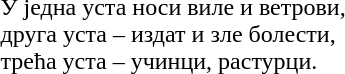<table>
<tr>
<td><br>У једна уста носи виле и ветрови,<br>
друга уста – издат и зле болести,<br>
трећа уста – учинци, растурци.<br></td>
<td><br></td>
<td></td>
</tr>
</table>
